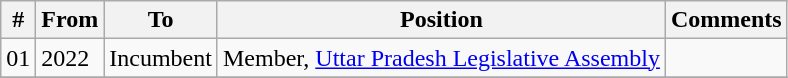<table class="wikitable sortable">
<tr>
<th>#</th>
<th>From</th>
<th>To</th>
<th>Position</th>
<th>Comments</th>
</tr>
<tr>
<td>01</td>
<td>2022</td>
<td>Incumbent</td>
<td>Member, <a href='#'>Uttar Pradesh Legislative Assembly</a></td>
<td></td>
</tr>
<tr>
</tr>
</table>
